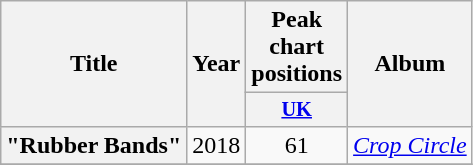<table class="wikitable plainrowheaders" style="text-align:center;">
<tr>
<th scope="col" rowspan="2">Title</th>
<th scope="col" rowspan="2">Year</th>
<th scope="col" colspan="1">Peak chart positions</th>
<th scope="col" rowspan="2">Album</th>
</tr>
<tr>
<th scope="col" style="width:3em;font-size:85%;"><a href='#'>UK</a><br></th>
</tr>
<tr>
<th scope="row">"Rubber Bands"<br></th>
<td>2018</td>
<td>61</td>
<td><em><a href='#'>Crop Circle</a></em></td>
</tr>
<tr>
</tr>
</table>
